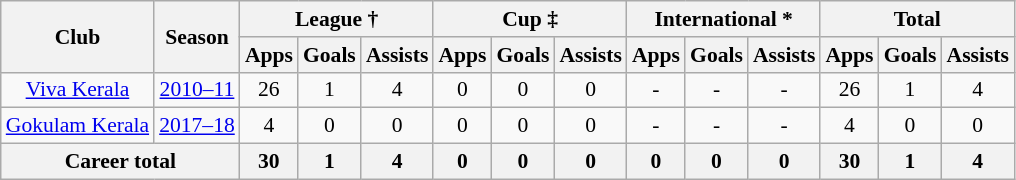<table class="wikitable" style="font-size:90%; text-align:center;">
<tr>
<th rowspan="2">Club</th>
<th rowspan="2">Season</th>
<th colspan="3">League †</th>
<th colspan="3">Cup ‡</th>
<th colspan="3">International *</th>
<th colspan="3">Total</th>
</tr>
<tr>
<th>Apps</th>
<th>Goals</th>
<th>Assists</th>
<th>Apps</th>
<th>Goals</th>
<th>Assists</th>
<th>Apps</th>
<th>Goals</th>
<th>Assists</th>
<th>Apps</th>
<th>Goals</th>
<th>Assists</th>
</tr>
<tr>
<td rowspan="1"><a href='#'>Viva Kerala</a></td>
<td><a href='#'>2010–11</a></td>
<td>26</td>
<td>1</td>
<td>4</td>
<td>0</td>
<td>0</td>
<td>0</td>
<td>-</td>
<td>-</td>
<td>-</td>
<td>26</td>
<td>1</td>
<td>4</td>
</tr>
<tr>
<td rowspan="1"><a href='#'>Gokulam Kerala</a></td>
<td><a href='#'>2017–18</a></td>
<td>4</td>
<td>0</td>
<td>0</td>
<td>0</td>
<td>0</td>
<td>0</td>
<td>-</td>
<td>-</td>
<td>-</td>
<td>4</td>
<td>0</td>
<td>0</td>
</tr>
<tr>
<th colspan="2">Career total</th>
<th>30</th>
<th>1</th>
<th>4</th>
<th>0</th>
<th>0</th>
<th>0</th>
<th>0</th>
<th>0</th>
<th>0</th>
<th>30</th>
<th>1</th>
<th>4</th>
</tr>
</table>
